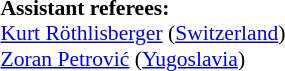<table width=50% style="font-size: 90%">
<tr>
<td><br><strong>Assistant referees:</strong>
<br><a href='#'>Kurt Röthlisberger</a> (<a href='#'>Switzerland</a>)
<br><a href='#'>Zoran Petrović</a> (<a href='#'>Yugoslavia</a>)</td>
</tr>
</table>
